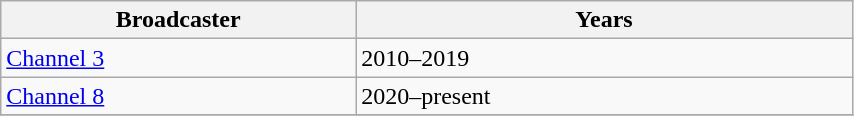<table class="wikitable" width="45%">
<tr>
<th width="25%">Broadcaster</th>
<th width="35%">Years</th>
</tr>
<tr>
<td><a href='#'>Channel 3</a></td>
<td>2010–2019</td>
</tr>
<tr>
<td><a href='#'>Channel 8</a></td>
<td>2020–present</td>
</tr>
<tr>
</tr>
</table>
